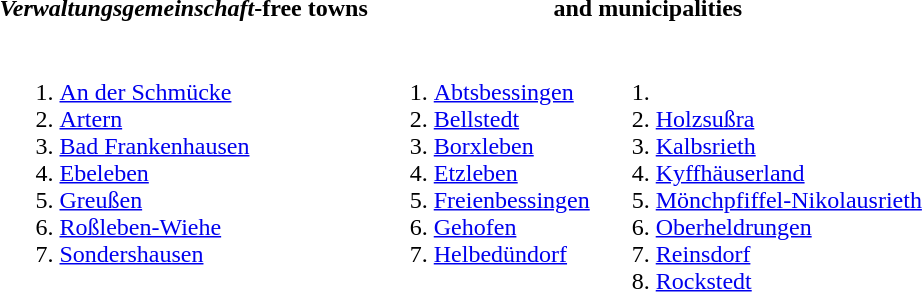<table>
<tr ---->
<th><em>Verwaltungsgemeinschaft</em>-free towns</th>
<th colspan=2>and municipalities</th>
</tr>
<tr>
<td valign=top><br><ol><li><a href='#'>An der Schmücke</a></li><li><a href='#'>Artern</a></li><li><a href='#'>Bad Frankenhausen</a></li><li><a href='#'>Ebeleben</a></li><li><a href='#'>Greußen</a></li><li><a href='#'>Roßleben-Wiehe</a></li><li><a href='#'>Sondershausen</a></li></ol></td>
<td valign=top><br><ol><li><a href='#'>Abtsbessingen</a></li><li><a href='#'>Bellstedt</a></li><li><a href='#'>Borxleben</a></li><li><a href='#'>Etzleben</a></li><li><a href='#'>Freienbessingen</a></li><li><a href='#'>Gehofen</a></li><li><a href='#'>Helbedündorf</a></li></ol></td>
<td valign=top><br><ol><li><li><a href='#'>Holzsußra</a></li><li><a href='#'>Kalbsrieth</a></li><li><a href='#'>Kyffhäuserland</a></li><li><a href='#'>Mönchpfiffel-Nikolausrieth</a></li><li><a href='#'>Oberheldrungen</a></li><li><a href='#'>Reinsdorf</a></li><li><a href='#'>Rockstedt</a></li></ol></td>
</tr>
</table>
